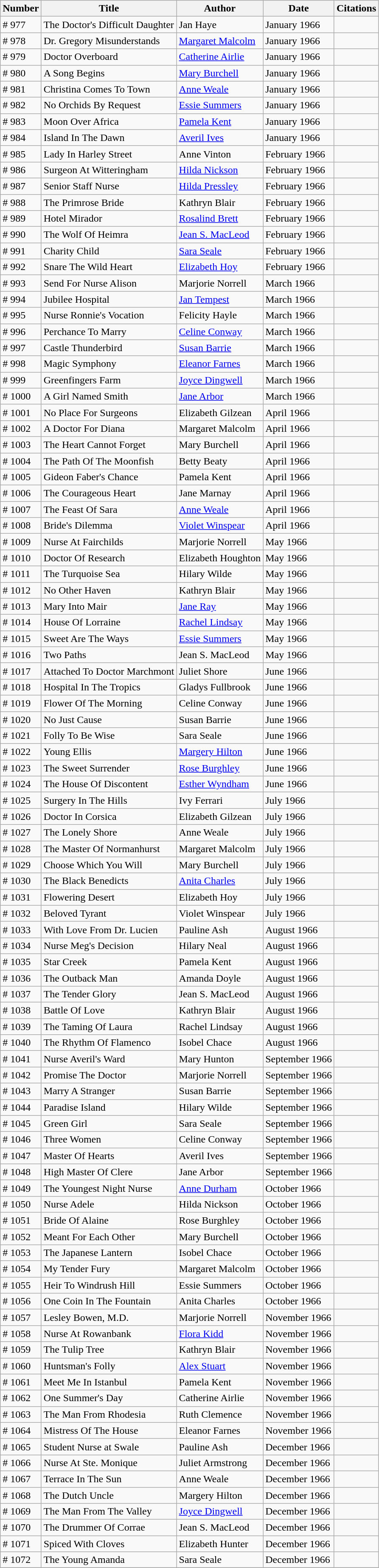<table class="wikitable">
<tr>
<th>Number</th>
<th>Title</th>
<th>Author</th>
<th>Date</th>
<th>Citations</th>
</tr>
<tr>
<td># 977</td>
<td>The Doctor's Difficult Daughter</td>
<td>Jan Haye</td>
<td>January 1966</td>
<td></td>
</tr>
<tr>
<td># 978</td>
<td>Dr. Gregory Misunderstands</td>
<td><a href='#'>Margaret Malcolm</a></td>
<td>January 1966</td>
<td></td>
</tr>
<tr>
<td># 979</td>
<td>Doctor Overboard</td>
<td><a href='#'>Catherine Airlie</a></td>
<td>January 1966</td>
<td></td>
</tr>
<tr>
<td># 980</td>
<td>A Song Begins</td>
<td><a href='#'>Mary Burchell</a></td>
<td>January 1966</td>
<td></td>
</tr>
<tr>
<td># 981</td>
<td>Christina Comes To Town</td>
<td><a href='#'>Anne Weale</a></td>
<td>January 1966</td>
<td></td>
</tr>
<tr>
<td># 982</td>
<td>No Orchids By Request</td>
<td><a href='#'>Essie Summers</a></td>
<td>January 1966</td>
<td></td>
</tr>
<tr>
<td># 983</td>
<td>Moon Over Africa</td>
<td><a href='#'>Pamela Kent</a></td>
<td>January 1966</td>
<td></td>
</tr>
<tr>
<td># 984</td>
<td>Island In The Dawn</td>
<td><a href='#'>Averil Ives</a></td>
<td>January 1966</td>
<td></td>
</tr>
<tr>
<td># 985</td>
<td>Lady In Harley Street</td>
<td>Anne Vinton</td>
<td>February 1966</td>
<td></td>
</tr>
<tr>
<td># 986</td>
<td>Surgeon At Witteringham</td>
<td><a href='#'>Hilda Nickson</a></td>
<td>February 1966</td>
<td></td>
</tr>
<tr>
<td># 987</td>
<td>Senior Staff Nurse</td>
<td><a href='#'>Hilda Pressley</a></td>
<td>February 1966</td>
<td></td>
</tr>
<tr>
<td># 988</td>
<td>The Primrose Bride</td>
<td>Kathryn Blair</td>
<td>February 1966</td>
<td></td>
</tr>
<tr>
<td># 989</td>
<td>Hotel Mirador</td>
<td><a href='#'>Rosalind Brett</a></td>
<td>February 1966</td>
<td></td>
</tr>
<tr>
<td># 990</td>
<td>The Wolf Of Heimra</td>
<td><a href='#'>Jean S. MacLeod</a></td>
<td>February 1966</td>
<td></td>
</tr>
<tr>
<td># 991</td>
<td>Charity Child</td>
<td><a href='#'>Sara Seale</a></td>
<td>February 1966</td>
<td></td>
</tr>
<tr>
<td># 992</td>
<td>Snare The Wild Heart</td>
<td><a href='#'>Elizabeth Hoy</a></td>
<td>February 1966</td>
<td></td>
</tr>
<tr>
<td># 993</td>
<td>Send For Nurse Alison</td>
<td>Marjorie Norrell</td>
<td>March 1966</td>
<td></td>
</tr>
<tr>
<td># 994</td>
<td>Jubilee Hospital</td>
<td><a href='#'>Jan Tempest</a></td>
<td>March 1966</td>
<td></td>
</tr>
<tr>
<td># 995</td>
<td>Nurse Ronnie's Vocation</td>
<td>Felicity Hayle</td>
<td>March 1966</td>
<td></td>
</tr>
<tr>
<td># 996</td>
<td>Perchance To Marry</td>
<td><a href='#'>Celine Conway</a></td>
<td>March 1966</td>
<td></td>
</tr>
<tr>
<td># 997</td>
<td>Castle Thunderbird</td>
<td><a href='#'>Susan Barrie</a></td>
<td>March 1966</td>
<td></td>
</tr>
<tr>
<td># 998</td>
<td>Magic Symphony</td>
<td><a href='#'>Eleanor Farnes</a></td>
<td>March 1966</td>
<td></td>
</tr>
<tr>
<td># 999</td>
<td>Greenfingers Farm</td>
<td><a href='#'>Joyce Dingwell</a></td>
<td>March 1966</td>
<td></td>
</tr>
<tr>
<td># 1000</td>
<td>A Girl Named Smith</td>
<td><a href='#'>Jane Arbor</a></td>
<td>March 1966</td>
<td></td>
</tr>
<tr>
<td># 1001</td>
<td>No Place For Surgeons</td>
<td>Elizabeth Gilzean</td>
<td>April 1966</td>
<td></td>
</tr>
<tr>
<td># 1002</td>
<td>A Doctor For Diana</td>
<td>Margaret Malcolm</td>
<td>April 1966</td>
<td></td>
</tr>
<tr>
<td># 1003</td>
<td>The Heart Cannot Forget</td>
<td>Mary Burchell</td>
<td>April 1966</td>
<td></td>
</tr>
<tr>
<td># 1004</td>
<td>The Path Of The Moonfish</td>
<td>Betty Beaty</td>
<td>April 1966</td>
<td></td>
</tr>
<tr>
<td># 1005</td>
<td>Gideon Faber's Chance</td>
<td>Pamela Kent</td>
<td>April 1966</td>
<td></td>
</tr>
<tr>
<td># 1006</td>
<td>The Courageous Heart</td>
<td>Jane Marnay</td>
<td>April 1966</td>
<td></td>
</tr>
<tr>
<td># 1007</td>
<td>The Feast Of Sara</td>
<td><a href='#'>Anne Weale</a></td>
<td>April 1966</td>
<td></td>
</tr>
<tr>
<td># 1008</td>
<td>Bride's Dilemma</td>
<td><a href='#'>Violet Winspear</a></td>
<td>April 1966</td>
<td></td>
</tr>
<tr>
<td># 1009</td>
<td>Nurse At Fairchilds</td>
<td>Marjorie Norrell</td>
<td>May 1966</td>
<td></td>
</tr>
<tr>
<td># 1010</td>
<td>Doctor Of Research</td>
<td>Elizabeth Houghton</td>
<td>May 1966</td>
<td></td>
</tr>
<tr>
<td># 1011</td>
<td>The Turquoise Sea</td>
<td>Hilary Wilde</td>
<td>May 1966</td>
<td></td>
</tr>
<tr>
<td># 1012</td>
<td>No Other Haven</td>
<td>Kathryn Blair</td>
<td>May 1966</td>
<td></td>
</tr>
<tr>
<td># 1013</td>
<td>Mary Into Mair</td>
<td><a href='#'>Jane Ray</a></td>
<td>May 1966</td>
<td></td>
</tr>
<tr>
<td># 1014</td>
<td>House Of Lorraine</td>
<td><a href='#'>Rachel Lindsay</a></td>
<td>May 1966</td>
<td></td>
</tr>
<tr>
<td># 1015</td>
<td>Sweet Are The Ways</td>
<td><a href='#'>Essie Summers</a></td>
<td>May 1966</td>
<td></td>
</tr>
<tr>
<td># 1016</td>
<td>Two Paths</td>
<td>Jean S. MacLeod</td>
<td>May 1966</td>
<td></td>
</tr>
<tr>
<td># 1017</td>
<td>Attached To Doctor Marchmont</td>
<td>Juliet Shore</td>
<td>June 1966</td>
<td></td>
</tr>
<tr>
<td># 1018</td>
<td>Hospital In The Tropics</td>
<td>Gladys Fullbrook</td>
<td>June 1966</td>
<td></td>
</tr>
<tr>
<td># 1019</td>
<td>Flower Of The Morning</td>
<td>Celine Conway</td>
<td>June 1966</td>
<td></td>
</tr>
<tr>
<td># 1020</td>
<td>No Just Cause</td>
<td>Susan Barrie</td>
<td>June 1966</td>
<td></td>
</tr>
<tr>
<td># 1021</td>
<td>Folly To Be Wise</td>
<td>Sara Seale</td>
<td>June 1966</td>
<td></td>
</tr>
<tr>
<td># 1022</td>
<td>Young Ellis</td>
<td><a href='#'>Margery Hilton</a></td>
<td>June 1966</td>
<td></td>
</tr>
<tr>
<td># 1023</td>
<td>The Sweet Surrender</td>
<td><a href='#'>Rose Burghley</a></td>
<td>June 1966</td>
<td></td>
</tr>
<tr>
<td># 1024</td>
<td>The House Of Discontent</td>
<td><a href='#'>Esther Wyndham</a></td>
<td>June 1966</td>
<td></td>
</tr>
<tr>
<td># 1025</td>
<td>Surgery In The Hills</td>
<td>Ivy Ferrari</td>
<td>July 1966</td>
<td></td>
</tr>
<tr>
<td># 1026</td>
<td>Doctor In Corsica</td>
<td>Elizabeth Gilzean</td>
<td>July 1966</td>
<td></td>
</tr>
<tr>
<td># 1027</td>
<td>The Lonely Shore</td>
<td>Anne Weale</td>
<td>July 1966</td>
<td></td>
</tr>
<tr>
<td># 1028</td>
<td>The Master Of Normanhurst</td>
<td>Margaret Malcolm</td>
<td>July 1966</td>
<td></td>
</tr>
<tr>
<td># 1029</td>
<td>Choose Which You Will</td>
<td>Mary Burchell</td>
<td>July 1966</td>
<td></td>
</tr>
<tr>
<td># 1030</td>
<td>The Black Benedicts</td>
<td><a href='#'>Anita Charles</a></td>
<td>July 1966</td>
<td></td>
</tr>
<tr>
<td># 1031</td>
<td>Flowering Desert</td>
<td>Elizabeth Hoy</td>
<td>July 1966</td>
<td></td>
</tr>
<tr>
<td># 1032</td>
<td>Beloved Tyrant</td>
<td>Violet Winspear</td>
<td>July 1966</td>
<td></td>
</tr>
<tr>
<td># 1033</td>
<td>With Love From Dr. Lucien</td>
<td>Pauline Ash</td>
<td>August 1966</td>
<td></td>
</tr>
<tr>
<td># 1034</td>
<td>Nurse Meg's Decision</td>
<td>Hilary Neal</td>
<td>August 1966</td>
<td></td>
</tr>
<tr>
<td># 1035</td>
<td>Star Creek</td>
<td>Pamela Kent</td>
<td>August 1966</td>
<td></td>
</tr>
<tr>
<td># 1036</td>
<td>The Outback Man</td>
<td>Amanda Doyle</td>
<td>August 1966</td>
<td></td>
</tr>
<tr>
<td># 1037</td>
<td>The Tender Glory</td>
<td>Jean S. MacLeod</td>
<td>August 1966</td>
<td></td>
</tr>
<tr>
<td># 1038</td>
<td>Battle Of Love</td>
<td>Kathryn Blair</td>
<td>August 1966</td>
<td></td>
</tr>
<tr>
<td># 1039</td>
<td>The Taming Of Laura</td>
<td>Rachel Lindsay</td>
<td>August 1966</td>
<td></td>
</tr>
<tr>
<td># 1040</td>
<td>The Rhythm Of Flamenco</td>
<td>Isobel Chace</td>
<td>August 1966</td>
<td></td>
</tr>
<tr>
<td># 1041</td>
<td>Nurse Averil's Ward</td>
<td>Mary Hunton</td>
<td>September 1966</td>
<td></td>
</tr>
<tr>
<td># 1042</td>
<td>Promise The Doctor</td>
<td>Marjorie Norrell</td>
<td>September 1966</td>
<td></td>
</tr>
<tr>
<td># 1043</td>
<td>Marry A Stranger</td>
<td>Susan Barrie</td>
<td>September 1966</td>
<td></td>
</tr>
<tr>
<td># 1044</td>
<td>Paradise Island</td>
<td>Hilary Wilde</td>
<td>September 1966</td>
<td></td>
</tr>
<tr>
<td># 1045</td>
<td>Green Girl</td>
<td>Sara Seale</td>
<td>September 1966</td>
<td></td>
</tr>
<tr>
<td># 1046</td>
<td>Three Women</td>
<td>Celine Conway</td>
<td>September 1966</td>
<td></td>
</tr>
<tr>
<td># 1047</td>
<td>Master Of Hearts</td>
<td>Averil Ives</td>
<td>September 1966</td>
<td></td>
</tr>
<tr>
<td># 1048</td>
<td>High Master Of Clere</td>
<td>Jane Arbor</td>
<td>September 1966</td>
<td></td>
</tr>
<tr>
<td># 1049</td>
<td>The Youngest Night Nurse</td>
<td><a href='#'>Anne Durham</a></td>
<td>October 1966</td>
<td></td>
</tr>
<tr>
<td># 1050</td>
<td>Nurse Adele</td>
<td>Hilda Nickson</td>
<td>October 1966</td>
<td></td>
</tr>
<tr>
<td># 1051</td>
<td>Bride Of Alaine</td>
<td>Rose Burghley</td>
<td>October 1966</td>
<td></td>
</tr>
<tr>
<td># 1052</td>
<td>Meant For Each Other</td>
<td>Mary Burchell</td>
<td>October 1966</td>
<td></td>
</tr>
<tr>
<td># 1053</td>
<td>The Japanese Lantern</td>
<td>Isobel Chace</td>
<td>October 1966</td>
<td></td>
</tr>
<tr>
<td># 1054</td>
<td>My Tender Fury</td>
<td>Margaret Malcolm</td>
<td>October 1966</td>
<td></td>
</tr>
<tr>
<td># 1055</td>
<td>Heir To Windrush Hill</td>
<td>Essie Summers</td>
<td>October 1966</td>
<td></td>
</tr>
<tr>
<td># 1056</td>
<td>One Coin In The Fountain</td>
<td>Anita Charles</td>
<td>October 1966</td>
<td></td>
</tr>
<tr>
<td># 1057</td>
<td>Lesley Bowen, M.D.</td>
<td>Marjorie Norrell</td>
<td>November 1966</td>
<td></td>
</tr>
<tr>
<td># 1058</td>
<td>Nurse At Rowanbank</td>
<td><a href='#'>Flora Kidd</a></td>
<td>November 1966</td>
<td></td>
</tr>
<tr>
<td># 1059</td>
<td>The Tulip Tree</td>
<td>Kathryn Blair</td>
<td>November 1966</td>
<td></td>
</tr>
<tr>
<td># 1060</td>
<td>Huntsman's Folly</td>
<td><a href='#'>Alex Stuart</a></td>
<td>November 1966</td>
<td></td>
</tr>
<tr>
<td># 1061</td>
<td>Meet Me In Istanbul</td>
<td>Pamela Kent</td>
<td>November 1966</td>
<td></td>
</tr>
<tr>
<td># 1062</td>
<td>One Summer's Day</td>
<td>Catherine Airlie</td>
<td>November 1966</td>
<td></td>
</tr>
<tr>
<td># 1063</td>
<td>The Man From Rhodesia</td>
<td>Ruth Clemence</td>
<td>November 1966</td>
<td></td>
</tr>
<tr>
<td># 1064</td>
<td>Mistress Of The House</td>
<td>Eleanor Farnes</td>
<td>November 1966</td>
<td></td>
</tr>
<tr>
<td># 1065</td>
<td>Student Nurse at Swale</td>
<td>Pauline Ash</td>
<td>December 1966</td>
<td></td>
</tr>
<tr>
<td># 1066</td>
<td>Nurse At Ste. Monique</td>
<td>Juliet Armstrong</td>
<td>December 1966</td>
<td></td>
</tr>
<tr>
<td># 1067</td>
<td>Terrace In The Sun</td>
<td>Anne Weale</td>
<td>December 1966</td>
<td></td>
</tr>
<tr>
<td># 1068</td>
<td>The Dutch Uncle</td>
<td>Margery Hilton</td>
<td>December 1966</td>
<td></td>
</tr>
<tr>
<td># 1069</td>
<td>The Man From The Valley</td>
<td><a href='#'>Joyce Dingwell</a></td>
<td>December 1966</td>
<td></td>
</tr>
<tr>
<td># 1070</td>
<td>The Drummer Of Corrae</td>
<td>Jean S. MacLeod</td>
<td>December 1966</td>
<td></td>
</tr>
<tr>
<td># 1071</td>
<td>Spiced With Cloves</td>
<td>Elizabeth Hunter</td>
<td>December 1966</td>
<td></td>
</tr>
<tr>
<td># 1072</td>
<td>The Young Amanda</td>
<td>Sara Seale</td>
<td>December 1966</td>
<td></td>
</tr>
<tr>
</tr>
</table>
